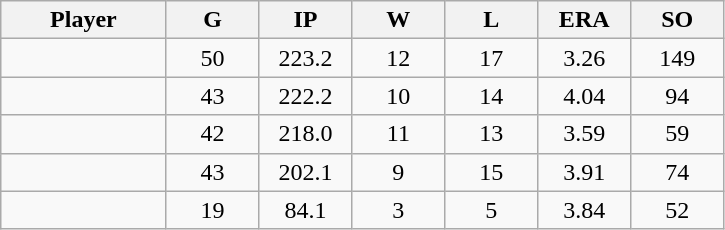<table class="wikitable sortable">
<tr>
<th bgcolor="#DDDDFF" width="16%">Player</th>
<th bgcolor="#DDDDFF" width="9%">G</th>
<th bgcolor="#DDDDFF" width="9%">IP</th>
<th bgcolor="#DDDDFF" width="9%">W</th>
<th bgcolor="#DDDDFF" width="9%">L</th>
<th bgcolor="#DDDDFF" width="9%">ERA</th>
<th bgcolor="#DDDDFF" width="9%">SO</th>
</tr>
<tr align="center">
<td></td>
<td>50</td>
<td>223.2</td>
<td>12</td>
<td>17</td>
<td>3.26</td>
<td>149</td>
</tr>
<tr align="center">
<td></td>
<td>43</td>
<td>222.2</td>
<td>10</td>
<td>14</td>
<td>4.04</td>
<td>94</td>
</tr>
<tr align="center">
<td></td>
<td>42</td>
<td>218.0</td>
<td>11</td>
<td>13</td>
<td>3.59</td>
<td>59</td>
</tr>
<tr align="center">
<td></td>
<td>43</td>
<td>202.1</td>
<td>9</td>
<td>15</td>
<td>3.91</td>
<td>74</td>
</tr>
<tr align="center">
<td></td>
<td>19</td>
<td>84.1</td>
<td>3</td>
<td>5</td>
<td>3.84</td>
<td>52</td>
</tr>
</table>
